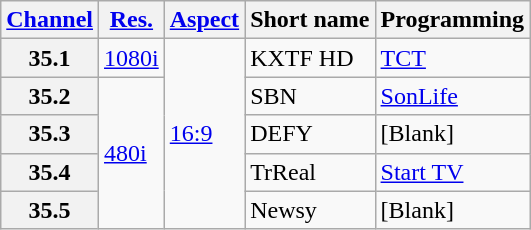<table class="wikitable">
<tr>
<th><a href='#'>Channel</a></th>
<th><a href='#'>Res.</a></th>
<th><a href='#'>Aspect</a></th>
<th>Short name</th>
<th>Programming</th>
</tr>
<tr>
<th scope = "row">35.1</th>
<td><a href='#'>1080i</a></td>
<td rowspan="5"><a href='#'>16:9</a></td>
<td>KXTF HD</td>
<td><a href='#'>TCT</a></td>
</tr>
<tr>
<th scope = "row">35.2</th>
<td rowspan="4"><a href='#'>480i</a></td>
<td>SBN</td>
<td><a href='#'>SonLife</a></td>
</tr>
<tr>
<th scope = "row">35.3</th>
<td>DEFY</td>
<td>[Blank]</td>
</tr>
<tr>
<th scope = "row">35.4</th>
<td>TrReal</td>
<td><a href='#'>Start TV</a></td>
</tr>
<tr>
<th scope = "row">35.5</th>
<td>Newsy</td>
<td>[Blank]</td>
</tr>
</table>
